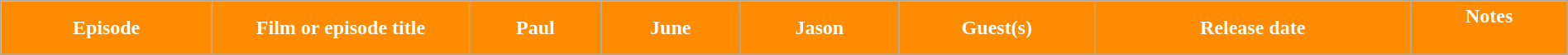<table class="wikitable plainrowheaders" style="width:100%; margin:auto;">
<tr>
<th style="color:#FFFFFF; background-color: #FF8C00">Episode</th>
<th style="color:#FFFFFF; background-color: #FF8C00" ! scope="col" width="200px">Film or episode title</th>
<th style="color:#FFFFFF; background-color: #FF8C00">Paul</th>
<th style="color:#FFFFFF; background-color: #FF8C00">June</th>
<th style="color:#FFFFFF; background-color: #FF8C00">Jason</th>
<th style="color:#FFFFFF; background-color: #FF8C00" ! scope="col" width="150px">Guest(s)</th>
<th style="color:#FFFFFF; background-color: #FF8C00">Release date</th>
<th style="color:#FFFFFF; background-color: #FF8C00">Notes<br>
















































































































 





































































































































































































































































<br>




</th>
</tr>
</table>
